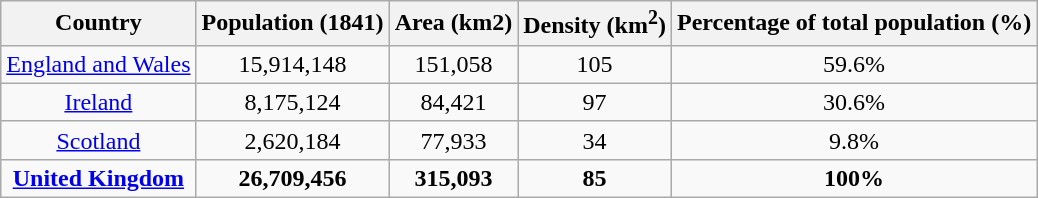<table class="wikitable sortable" align="center" style="text-align: center;">
<tr>
<th>Country</th>
<th>Population (1841)</th>
<th>Area (km2)</th>
<th>Density (km<sup>2</sup>)</th>
<th>Percentage of total population (%)</th>
</tr>
<tr>
<td><a href='#'>England and Wales</a></td>
<td>15,914,148</td>
<td>151,058</td>
<td>105</td>
<td>59.6%</td>
</tr>
<tr>
<td><a href='#'>Ireland</a></td>
<td>8,175,124</td>
<td>84,421</td>
<td>97</td>
<td>30.6%</td>
</tr>
<tr>
<td><a href='#'>Scotland</a></td>
<td>2,620,184</td>
<td>77,933</td>
<td>34</td>
<td>9.8%</td>
</tr>
<tr>
<td><strong><a href='#'>United Kingdom</a></strong></td>
<td><strong>26,709,456</strong></td>
<td><strong>315,093</strong></td>
<td><strong>85</strong></td>
<td><strong>100%</strong></td>
</tr>
</table>
